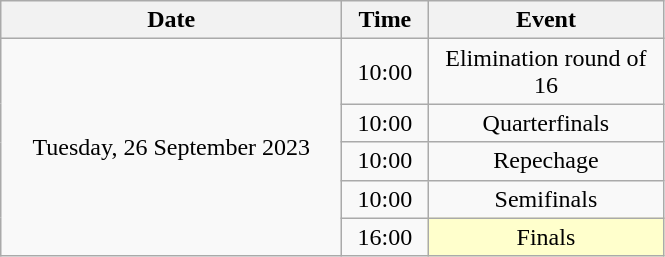<table class = "wikitable" style="text-align:center;">
<tr>
<th width=220>Date</th>
<th width=50>Time</th>
<th width=150>Event</th>
</tr>
<tr>
<td rowspan=5>Tuesday, 26 September 2023</td>
<td>10:00</td>
<td>Elimination round of 16</td>
</tr>
<tr>
<td>10:00</td>
<td>Quarterfinals</td>
</tr>
<tr>
<td>10:00</td>
<td>Repechage</td>
</tr>
<tr>
<td>10:00</td>
<td>Semifinals</td>
</tr>
<tr>
<td>16:00</td>
<td bgcolor=ffffcc>Finals</td>
</tr>
</table>
